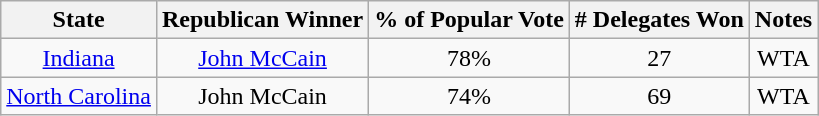<table class="wikitable sortable" style="text-align:center">
<tr>
<th>State</th>
<th>Republican Winner</th>
<th>% of Popular Vote</th>
<th># Delegates Won</th>
<th>Notes</th>
</tr>
<tr>
<td><a href='#'>Indiana</a></td>
<td><a href='#'>John McCain</a></td>
<td>78%</td>
<td>27</td>
<td>WTA</td>
</tr>
<tr>
<td><a href='#'>North Carolina</a></td>
<td>John McCain</td>
<td>74%</td>
<td>69</td>
<td>WTA</td>
</tr>
</table>
